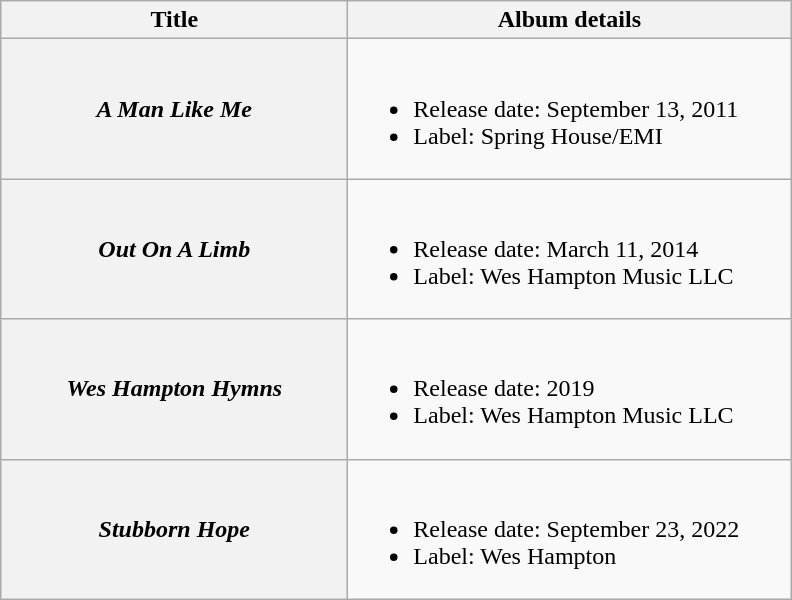<table class="wikitable plainrowheaders" style="text-align:left;">
<tr>
<th rowspan="1" style="width:14em;">Title</th>
<th rowspan="1" style="width:18em;">Album details</th>
</tr>
<tr>
<th scope="row"><em>A Man Like Me</em> </th>
<td><br><ul><li>Release date: September 13, 2011</li><li>Label: Spring House/EMI</li></ul></td>
</tr>
<tr>
<th scope="row"><em>Out On A Limb</em> </th>
<td><br><ul><li>Release date: March 11, 2014</li><li>Label: Wes Hampton Music LLC</li></ul></td>
</tr>
<tr>
<th scope="row"><em>Wes Hampton Hymns</em> </th>
<td><br><ul><li>Release date: 2019</li><li>Label: Wes Hampton Music LLC</li></ul></td>
</tr>
<tr>
<th scope="row"><em>Stubborn Hope</em> </th>
<td><br><ul><li>Release date: September 23, 2022</li><li>Label: Wes Hampton</li></ul></td>
</tr>
</table>
